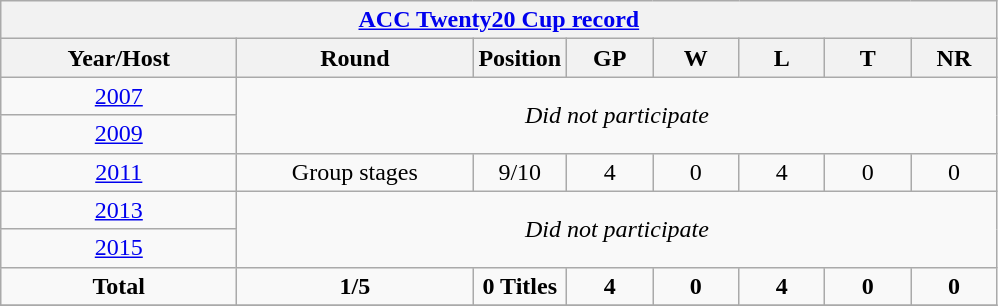<table class="wikitable" style="text-align: center;">
<tr>
<th colspan=8><a href='#'>ACC Twenty20 Cup record</a></th>
</tr>
<tr>
<th width=150>Year/Host</th>
<th width=150>Round</th>
<th width=50>Position</th>
<th width=50>GP</th>
<th width=50>W</th>
<th width=50>L</th>
<th width=50>T</th>
<th width=50>NR</th>
</tr>
<tr>
<td> <a href='#'>2007</a></td>
<td colspan="7" rowspan="2"><em>Did not participate</em></td>
</tr>
<tr>
<td> <a href='#'>2009</a></td>
</tr>
<tr>
<td> <a href='#'>2011</a></td>
<td>Group stages</td>
<td>9/10</td>
<td>4</td>
<td>0</td>
<td>4</td>
<td>0</td>
<td>0</td>
</tr>
<tr>
<td> <a href='#'>2013</a></td>
<td colspan="7" rowspan="2"><em>Did not participate</em></td>
</tr>
<tr>
<td> <a href='#'>2015</a></td>
</tr>
<tr>
<td><strong>Total</strong></td>
<td><strong>1/5</strong></td>
<td><strong>0 Titles</strong></td>
<td><strong>4</strong></td>
<td><strong>0</strong></td>
<td><strong>4</strong></td>
<td><strong>0</strong></td>
<td><strong>0</strong></td>
</tr>
<tr>
</tr>
</table>
